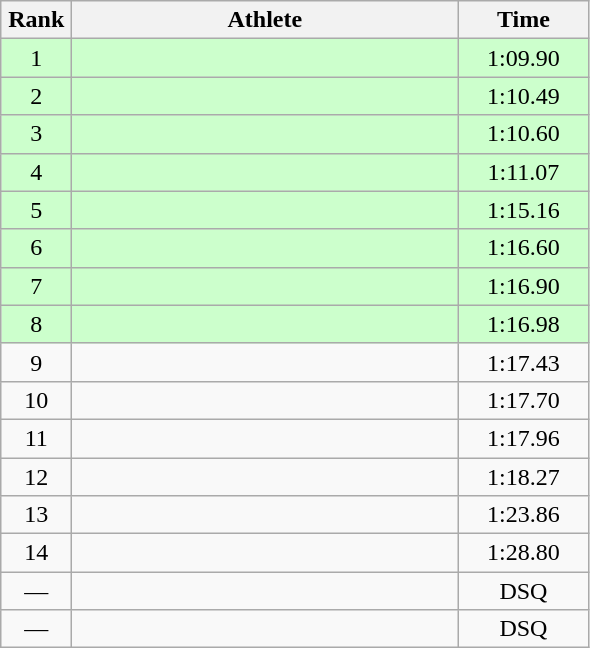<table class=wikitable style="text-align:center">
<tr>
<th width=40>Rank</th>
<th width=250>Athlete</th>
<th width=80>Time</th>
</tr>
<tr bgcolor="ccffcc">
<td>1</td>
<td align=left></td>
<td>1:09.90</td>
</tr>
<tr bgcolor="ccffcc">
<td>2</td>
<td align=left></td>
<td>1:10.49</td>
</tr>
<tr bgcolor="ccffcc">
<td>3</td>
<td align=left></td>
<td>1:10.60</td>
</tr>
<tr bgcolor="ccffcc">
<td>4</td>
<td align=left></td>
<td>1:11.07</td>
</tr>
<tr bgcolor="ccffcc">
<td>5</td>
<td align=left></td>
<td>1:15.16</td>
</tr>
<tr bgcolor="ccffcc">
<td>6</td>
<td align=left></td>
<td>1:16.60</td>
</tr>
<tr bgcolor="ccffcc">
<td>7</td>
<td align=left></td>
<td>1:16.90</td>
</tr>
<tr bgcolor="ccffcc">
<td>8</td>
<td align=left></td>
<td>1:16.98</td>
</tr>
<tr>
<td>9</td>
<td align=left></td>
<td>1:17.43</td>
</tr>
<tr>
<td>10</td>
<td align=left></td>
<td>1:17.70</td>
</tr>
<tr>
<td>11</td>
<td align=left></td>
<td>1:17.96</td>
</tr>
<tr>
<td>12</td>
<td align=left></td>
<td>1:18.27</td>
</tr>
<tr>
<td>13</td>
<td align=left></td>
<td>1:23.86</td>
</tr>
<tr>
<td>14</td>
<td align=left></td>
<td>1:28.80</td>
</tr>
<tr>
<td>—</td>
<td align=left></td>
<td>DSQ</td>
</tr>
<tr>
<td>—</td>
<td align=left></td>
<td>DSQ</td>
</tr>
</table>
